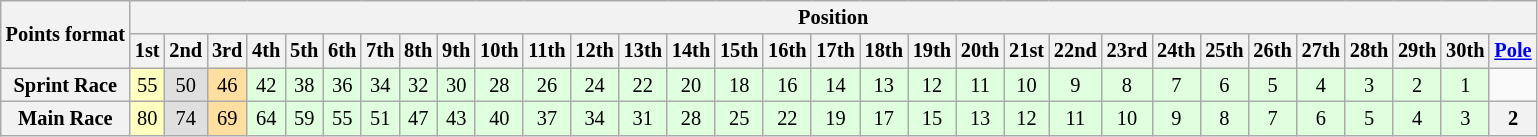<table class="wikitable" style="font-size:85%; text-align:center">
<tr style="background:#f9f9f9">
<th rowspan="2">Points format</th>
<th colspan="32">Position</th>
</tr>
<tr>
<th>1st</th>
<th>2nd</th>
<th>3rd</th>
<th>4th</th>
<th>5th</th>
<th>6th</th>
<th>7th</th>
<th>8th</th>
<th>9th</th>
<th>10th</th>
<th>11th</th>
<th>12th</th>
<th>13th</th>
<th>14th</th>
<th>15th</th>
<th>16th</th>
<th>17th</th>
<th>18th</th>
<th>19th</th>
<th>20th</th>
<th>21st</th>
<th>22nd</th>
<th>23rd</th>
<th>24th</th>
<th>25th</th>
<th>26th</th>
<th>27th</th>
<th>28th</th>
<th>29th</th>
<th>30th</th>
<th><a href='#'>Pole</a></th>
</tr>
<tr>
<th>Sprint Race</th>
<td style="background:#ffffbf;">55</td>
<td style="background:#dfdfdf;">50</td>
<td style="background:#ffdf9f;">46</td>
<td style="background:#dfffdf;">42</td>
<td style="background:#dfffdf;">38</td>
<td style="background:#dfffdf;">36</td>
<td style="background:#dfffdf;">34</td>
<td style="background:#dfffdf;">32</td>
<td style="background:#dfffdf;">30</td>
<td style="background:#dfffdf;">28</td>
<td style="background:#dfffdf;">26</td>
<td style="background:#dfffdf;">24</td>
<td style="background:#dfffdf;">22</td>
<td style="background:#dfffdf;">20</td>
<td style="background:#dfffdf;">18</td>
<td style="background:#dfffdf;">16</td>
<td style="background:#dfffdf;">14</td>
<td style="background:#dfffdf;">13</td>
<td style="background:#dfffdf;">12</td>
<td style="background:#dfffdf;">11</td>
<td style="background:#dfffdf;">10</td>
<td style="background:#dfffdf;">9</td>
<td style="background:#dfffdf;">8</td>
<td style="background:#dfffdf;">7</td>
<td style="background:#dfffdf;">6</td>
<td style="background:#dfffdf;">5</td>
<td style="background:#dfffdf;">4</td>
<td style="background:#dfffdf;">3</td>
<td style="background:#dfffdf;">2</td>
<td style="background:#dfffdf;">1</td>
</tr>
<tr>
<th>Main Race</th>
<td style="background:#ffffbf;">80</td>
<td style="background:#dfdfdf;">74</td>
<td style="background:#ffdf9f;">69</td>
<td style="background:#dfffdf;">64</td>
<td style="background:#dfffdf;">59</td>
<td style="background:#dfffdf;">55</td>
<td style="background:#dfffdf;">51</td>
<td style="background:#dfffdf;">47</td>
<td style="background:#dfffdf;">43</td>
<td style="background:#dfffdf;">40</td>
<td style="background:#dfffdf;">37</td>
<td style="background:#dfffdf;">34</td>
<td style="background:#dfffdf;">31</td>
<td style="background:#dfffdf;">28</td>
<td style="background:#dfffdf;">25</td>
<td style="background:#dfffdf;">22</td>
<td style="background:#dfffdf;">19</td>
<td style="background:#dfffdf;">17</td>
<td style="background:#dfffdf;">15</td>
<td style="background:#dfffdf;">13</td>
<td style="background:#dfffdf;">12</td>
<td style="background:#dfffdf;">11</td>
<td style="background:#dfffdf;">10</td>
<td style="background:#dfffdf;">9</td>
<td style="background:#dfffdf;">8</td>
<td style="background:#dfffdf;">7</td>
<td style="background:#dfffdf;">6</td>
<td style="background:#dfffdf;">5</td>
<td style="background:#dfffdf;">4</td>
<td style="background:#dfffdf;">3</td>
<th colspan="2">2</th>
</tr>
</table>
